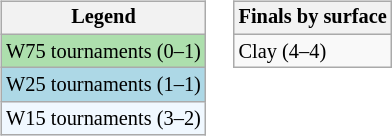<table>
<tr valign=top>
<td><br><table class="wikitable" style=font-size:85%;>
<tr>
<th>Legend</th>
</tr>
<tr style="background:#addfad;">
<td>W75 tournaments (0–1)</td>
</tr>
<tr style="background:lightblue;">
<td>W25 tournaments (1–1)</td>
</tr>
<tr style="background:#f0f8ff;">
<td>W15 tournaments (3–2)</td>
</tr>
</table>
</td>
<td><br><table class="wikitable" style=font-size:85%;>
<tr>
<th>Finals by surface</th>
</tr>
<tr>
<td>Clay (4–4)</td>
</tr>
</table>
</td>
</tr>
</table>
